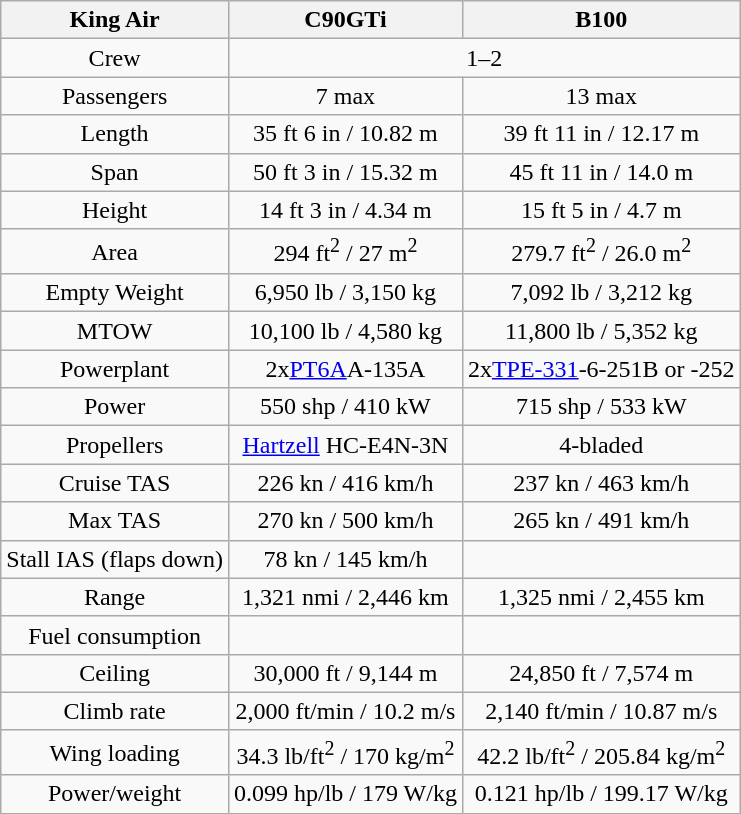<table class="wikitable" style="text-align: center;">
<tr>
<th>King Air</th>
<th>C90GTi</th>
<th>B100</th>
</tr>
<tr>
<td>Crew</td>
<td colspan=2>1–2</td>
</tr>
<tr>
<td>Passengers</td>
<td>7 max</td>
<td>13 max</td>
</tr>
<tr>
<td>Length</td>
<td>35 ft 6 in / 10.82 m</td>
<td>39 ft 11 in / 12.17 m</td>
</tr>
<tr>
<td>Span</td>
<td>50 ft 3 in / 15.32 m</td>
<td>45 ft 11 in / 14.0 m</td>
</tr>
<tr>
<td>Height</td>
<td>14 ft 3 in / 4.34 m</td>
<td>15 ft 5 in / 4.7 m</td>
</tr>
<tr>
<td>Area</td>
<td>294 ft<sup>2</sup> / 27 m<sup>2</sup></td>
<td>279.7 ft<sup>2</sup> / 26.0 m<sup>2</sup></td>
</tr>
<tr>
<td>Empty Weight</td>
<td>6,950 lb / 3,150 kg</td>
<td>7,092 lb / 3,212 kg</td>
</tr>
<tr>
<td>MTOW</td>
<td>10,100 lb / 4,580 kg</td>
<td>11,800 lb / 5,352 kg</td>
</tr>
<tr>
<td>Powerplant</td>
<td>2x<a href='#'>PT6A</a>A-135A</td>
<td>2x<a href='#'>TPE-331</a>-6-251B or -252</td>
</tr>
<tr>
<td>Power</td>
<td>550 shp / 410 kW</td>
<td>715 shp / 533 kW</td>
</tr>
<tr>
<td>Propellers</td>
<td><a href='#'>Hartzell</a> HC-E4N-3N</td>
<td>4-bladed</td>
</tr>
<tr>
<td>Cruise TAS</td>
<td>226 kn / 416 km/h</td>
<td>237 kn / 463 km/h</td>
</tr>
<tr>
<td>Max TAS</td>
<td>270 kn / 500 km/h</td>
<td>265 kn / 491 km/h</td>
</tr>
<tr>
<td>Stall IAS (flaps down)</td>
<td>78 kn / 145 km/h</td>
<td></td>
</tr>
<tr>
<td>Range</td>
<td>1,321 nmi / 2,446 km</td>
<td>1,325 nmi / 2,455 km</td>
</tr>
<tr>
<td>Fuel consumption</td>
<td></td>
<td></td>
</tr>
<tr>
<td>Ceiling</td>
<td>30,000 ft / 9,144 m</td>
<td>24,850 ft / 7,574 m</td>
</tr>
<tr>
<td>Climb rate</td>
<td>2,000 ft/min / 10.2 m/s</td>
<td>2,140 ft/min / 10.87 m/s</td>
</tr>
<tr>
<td>Wing loading</td>
<td>34.3 lb/ft<sup>2</sup> / 170 kg/m<sup>2</sup></td>
<td>42.2 lb/ft<sup>2</sup> / 205.84 kg/m<sup>2</sup></td>
</tr>
<tr>
<td>Power/weight</td>
<td>0.099 hp/lb / 179 W/kg</td>
<td>0.121 hp/lb / 199.17 W/kg</td>
</tr>
</table>
